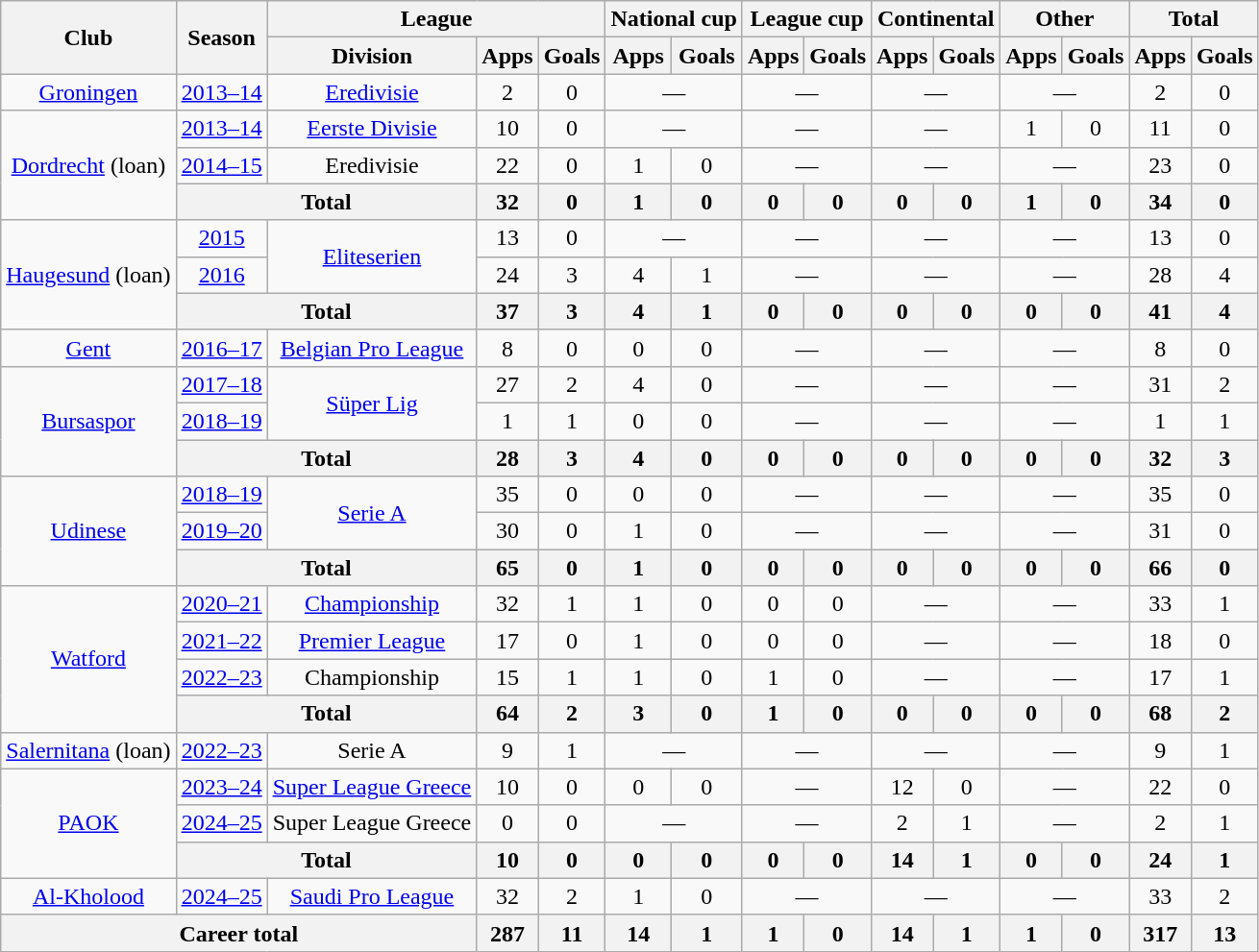<table class="wikitable" style="text-align:center">
<tr>
<th rowspan="2">Club</th>
<th rowspan="2">Season</th>
<th colspan="3">League</th>
<th colspan="2">National cup</th>
<th colspan="2">League cup</th>
<th colspan="2">Continental</th>
<th colspan="2">Other</th>
<th colspan="2">Total</th>
</tr>
<tr>
<th>Division</th>
<th>Apps</th>
<th>Goals</th>
<th>Apps</th>
<th>Goals</th>
<th>Apps</th>
<th>Goals</th>
<th>Apps</th>
<th>Goals</th>
<th>Apps</th>
<th>Goals</th>
<th>Apps</th>
<th>Goals</th>
</tr>
<tr>
<td><a href='#'>Groningen</a></td>
<td><a href='#'>2013–14</a></td>
<td><a href='#'>Eredivisie</a></td>
<td>2</td>
<td>0</td>
<td colspan="2">—</td>
<td colspan="2">—</td>
<td colspan="2">—</td>
<td colspan="2">—</td>
<td>2</td>
<td>0</td>
</tr>
<tr>
<td rowspan="3"><a href='#'>Dordrecht</a> (loan)</td>
<td><a href='#'>2013–14</a></td>
<td><a href='#'>Eerste Divisie</a></td>
<td>10</td>
<td>0</td>
<td colspan="2">—</td>
<td colspan="2">—</td>
<td colspan="2">—</td>
<td>1</td>
<td>0</td>
<td>11</td>
<td>0</td>
</tr>
<tr>
<td><a href='#'>2014–15</a></td>
<td>Eredivisie</td>
<td>22</td>
<td>0</td>
<td>1</td>
<td>0</td>
<td colspan="2">—</td>
<td colspan="2">—</td>
<td colspan="2">—</td>
<td>23</td>
<td>0</td>
</tr>
<tr>
<th colspan="2">Total</th>
<th>32</th>
<th>0</th>
<th>1</th>
<th>0</th>
<th>0</th>
<th>0</th>
<th>0</th>
<th>0</th>
<th>1</th>
<th>0</th>
<th>34</th>
<th>0</th>
</tr>
<tr>
<td rowspan="3"><a href='#'>Haugesund</a> (loan)</td>
<td><a href='#'>2015</a></td>
<td rowspan="2"><a href='#'>Eliteserien</a></td>
<td>13</td>
<td>0</td>
<td colspan="2">—</td>
<td colspan="2">—</td>
<td colspan="2">—</td>
<td colspan="2">—</td>
<td>13</td>
<td>0</td>
</tr>
<tr>
<td><a href='#'>2016</a></td>
<td>24</td>
<td>3</td>
<td>4</td>
<td>1</td>
<td colspan="2">—</td>
<td colspan="2">—</td>
<td colspan="2">—</td>
<td>28</td>
<td>4</td>
</tr>
<tr>
<th colspan="2">Total</th>
<th>37</th>
<th>3</th>
<th>4</th>
<th>1</th>
<th>0</th>
<th>0</th>
<th>0</th>
<th>0</th>
<th>0</th>
<th>0</th>
<th>41</th>
<th>4</th>
</tr>
<tr>
<td><a href='#'>Gent</a></td>
<td><a href='#'>2016–17</a></td>
<td><a href='#'>Belgian Pro League</a></td>
<td>8</td>
<td>0</td>
<td>0</td>
<td>0</td>
<td colspan="2">—</td>
<td colspan="2">—</td>
<td colspan="2">—</td>
<td>8</td>
<td>0</td>
</tr>
<tr>
<td rowspan="3"><a href='#'>Bursaspor</a></td>
<td><a href='#'>2017–18</a></td>
<td rowspan="2"><a href='#'>Süper Lig</a></td>
<td>27</td>
<td>2</td>
<td>4</td>
<td>0</td>
<td colspan="2">—</td>
<td colspan="2">—</td>
<td colspan="2">—</td>
<td>31</td>
<td>2</td>
</tr>
<tr>
<td><a href='#'>2018–19</a></td>
<td>1</td>
<td>1</td>
<td>0</td>
<td>0</td>
<td colspan="2">—</td>
<td colspan="2">—</td>
<td colspan="2">—</td>
<td>1</td>
<td>1</td>
</tr>
<tr>
<th colspan="2">Total</th>
<th>28</th>
<th>3</th>
<th>4</th>
<th>0</th>
<th>0</th>
<th>0</th>
<th>0</th>
<th>0</th>
<th>0</th>
<th>0</th>
<th>32</th>
<th>3</th>
</tr>
<tr>
<td rowspan="3"><a href='#'>Udinese</a></td>
<td><a href='#'>2018–19</a></td>
<td rowspan="2"><a href='#'>Serie A</a></td>
<td>35</td>
<td>0</td>
<td>0</td>
<td>0</td>
<td colspan="2">—</td>
<td colspan="2">—</td>
<td colspan="2">—</td>
<td>35</td>
<td>0</td>
</tr>
<tr>
<td><a href='#'>2019–20</a></td>
<td>30</td>
<td>0</td>
<td>1</td>
<td>0</td>
<td colspan="2">—</td>
<td colspan="2">—</td>
<td colspan="2">—</td>
<td>31</td>
<td>0</td>
</tr>
<tr>
<th colspan="2">Total</th>
<th>65</th>
<th>0</th>
<th>1</th>
<th>0</th>
<th>0</th>
<th>0</th>
<th>0</th>
<th>0</th>
<th>0</th>
<th>0</th>
<th>66</th>
<th>0</th>
</tr>
<tr>
<td rowspan="4"><a href='#'>Watford</a></td>
<td><a href='#'>2020–21</a></td>
<td><a href='#'>Championship</a></td>
<td>32</td>
<td>1</td>
<td>1</td>
<td>0</td>
<td>0</td>
<td>0</td>
<td colspan="2">—</td>
<td colspan="2">—</td>
<td>33</td>
<td>1</td>
</tr>
<tr>
<td><a href='#'>2021–22</a></td>
<td><a href='#'>Premier League</a></td>
<td>17</td>
<td>0</td>
<td>1</td>
<td>0</td>
<td>0</td>
<td>0</td>
<td colspan="2">—</td>
<td colspan="2">—</td>
<td>18</td>
<td>0</td>
</tr>
<tr>
<td><a href='#'>2022–23</a></td>
<td>Championship</td>
<td>15</td>
<td>1</td>
<td>1</td>
<td>0</td>
<td>1</td>
<td>0</td>
<td colspan="2">—</td>
<td colspan="2">—</td>
<td>17</td>
<td>1</td>
</tr>
<tr>
<th colspan="2">Total</th>
<th>64</th>
<th>2</th>
<th>3</th>
<th>0</th>
<th>1</th>
<th>0</th>
<th>0</th>
<th>0</th>
<th>0</th>
<th>0</th>
<th>68</th>
<th>2</th>
</tr>
<tr>
<td><a href='#'>Salernitana</a> (loan)</td>
<td><a href='#'>2022–23</a></td>
<td>Serie A</td>
<td>9</td>
<td>1</td>
<td colspan="2">—</td>
<td colspan="2">—</td>
<td colspan="2">—</td>
<td colspan="2">—</td>
<td>9</td>
<td>1</td>
</tr>
<tr>
<td rowspan="3"><a href='#'>PAOK</a></td>
<td><a href='#'>2023–24</a></td>
<td><a href='#'>Super League Greece</a></td>
<td>10</td>
<td>0</td>
<td>0</td>
<td>0</td>
<td colspan="2">—</td>
<td>12</td>
<td>0</td>
<td colspan="2">—</td>
<td>22</td>
<td>0</td>
</tr>
<tr>
<td><a href='#'>2024–25</a></td>
<td>Super League Greece</td>
<td>0</td>
<td>0</td>
<td colspan="2">—</td>
<td colspan="2">—</td>
<td>2</td>
<td>1</td>
<td colspan="2">—</td>
<td>2</td>
<td>1</td>
</tr>
<tr>
<th colspan="2">Total</th>
<th>10</th>
<th>0</th>
<th>0</th>
<th>0</th>
<th>0</th>
<th>0</th>
<th>14</th>
<th>1</th>
<th>0</th>
<th>0</th>
<th>24</th>
<th>1</th>
</tr>
<tr>
<td><a href='#'>Al-Kholood</a></td>
<td><a href='#'>2024–25</a></td>
<td><a href='#'>Saudi Pro League</a></td>
<td>32</td>
<td>2</td>
<td>1</td>
<td>0</td>
<td colspan="2">—</td>
<td colspan="2">—</td>
<td colspan="2">—</td>
<td>33</td>
<td>2</td>
</tr>
<tr>
<th colspan="3">Career total</th>
<th>287</th>
<th>11</th>
<th>14</th>
<th>1</th>
<th>1</th>
<th>0</th>
<th>14</th>
<th>1</th>
<th>1</th>
<th>0</th>
<th>317</th>
<th>13</th>
</tr>
</table>
